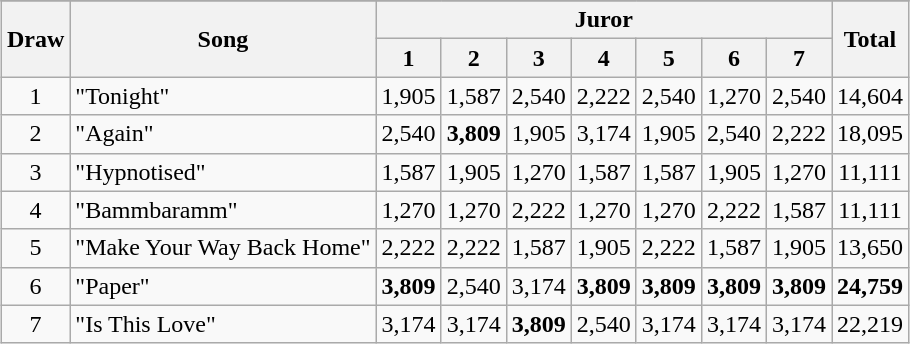<table class="wikitable collapsible" style="margin: 1em auto 1em auto; text-align:center">
<tr>
</tr>
<tr>
<th rowspan="2">Draw</th>
<th rowspan="2">Song</th>
<th colspan="7">Juror</th>
<th rowspan="2">Total</th>
</tr>
<tr>
<th>1</th>
<th>2</th>
<th>3</th>
<th>4</th>
<th>5</th>
<th>6</th>
<th>7</th>
</tr>
<tr>
<td>1</td>
<td align="left">"Tonight"</td>
<td>1,905</td>
<td>1,587</td>
<td>2,540</td>
<td>2,222</td>
<td>2,540</td>
<td>1,270</td>
<td>2,540</td>
<td>14,604</td>
</tr>
<tr>
<td>2</td>
<td align="left">"Again"</td>
<td>2,540</td>
<td><strong>3,809</strong></td>
<td>1,905</td>
<td>3,174</td>
<td>1,905</td>
<td>2,540</td>
<td>2,222</td>
<td>18,095</td>
</tr>
<tr>
<td>3</td>
<td align="left">"Hypnotised"</td>
<td>1,587</td>
<td>1,905</td>
<td>1,270</td>
<td>1,587</td>
<td>1,587</td>
<td>1,905</td>
<td>1,270</td>
<td>11,111</td>
</tr>
<tr>
<td>4</td>
<td align="left">"Bammbaramm"</td>
<td>1,270</td>
<td>1,270</td>
<td>2,222</td>
<td>1,270</td>
<td>1,270</td>
<td>2,222</td>
<td>1,587</td>
<td>11,111</td>
</tr>
<tr>
<td>5</td>
<td align="left">"Make Your Way Back Home"</td>
<td>2,222</td>
<td>2,222</td>
<td>1,587</td>
<td>1,905</td>
<td>2,222</td>
<td>1,587</td>
<td>1,905</td>
<td>13,650</td>
</tr>
<tr>
<td>6</td>
<td align="left">"Paper"</td>
<td><strong>3,809</strong></td>
<td>2,540</td>
<td>3,174</td>
<td><strong>3,809</strong></td>
<td><strong>3,809</strong></td>
<td><strong>3,809</strong></td>
<td><strong>3,809</strong></td>
<td><strong>24,759</strong></td>
</tr>
<tr>
<td>7</td>
<td align="left">"Is This Love"</td>
<td>3,174</td>
<td>3,174</td>
<td><strong>3,809</strong></td>
<td>2,540</td>
<td>3,174</td>
<td>3,174</td>
<td>3,174</td>
<td>22,219</td>
</tr>
</table>
